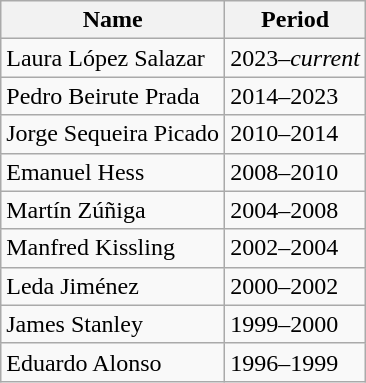<table class="wikitable">
<tr>
<th>Name</th>
<th>Period</th>
</tr>
<tr>
<td>Laura López Salazar</td>
<td>2023–<em>current</em></td>
</tr>
<tr>
<td>Pedro Beirute Prada</td>
<td>2014–2023</td>
</tr>
<tr>
<td>Jorge Sequeira Picado</td>
<td>2010–2014</td>
</tr>
<tr>
<td>Emanuel Hess</td>
<td>2008–2010</td>
</tr>
<tr>
<td>Martín Zúñiga</td>
<td>2004–2008</td>
</tr>
<tr>
<td>Manfred Kissling</td>
<td>2002–2004</td>
</tr>
<tr>
<td>Leda Jiménez</td>
<td>2000–2002</td>
</tr>
<tr>
<td>James Stanley</td>
<td>1999–2000</td>
</tr>
<tr>
<td>Eduardo Alonso</td>
<td>1996–1999</td>
</tr>
</table>
